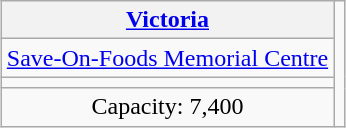<table class="wikitable" style="text-align:center;margin:1em auto;">
<tr>
<th><a href='#'>Victoria</a></th>
<td rowspan=4></td>
</tr>
<tr>
<td><a href='#'>Save-On-Foods Memorial Centre</a></td>
</tr>
<tr>
<td></td>
</tr>
<tr>
<td>Capacity: 7,400</td>
</tr>
</table>
